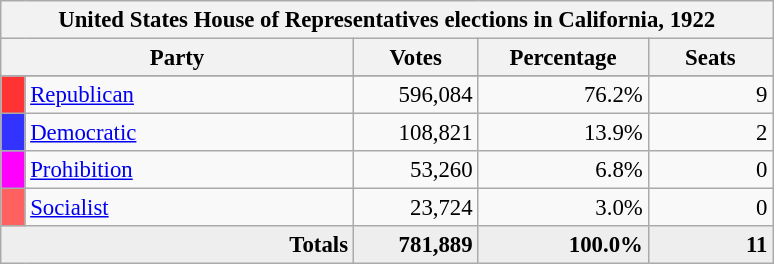<table class="wikitable" style="font-size: 95%;">
<tr>
<th colspan="6">United States House of Representatives elections in California, 1922</th>
</tr>
<tr>
<th colspan=2 style="width: 15em">Party</th>
<th style="width: 5em">Votes</th>
<th style="width: 7em">Percentage</th>
<th style="width: 5em">Seats</th>
</tr>
<tr>
</tr>
<tr>
<th style="background-color:#FF3333; width: 3px"></th>
<td style="width: 130px"><a href='#'>Republican</a></td>
<td align="right">596,084</td>
<td align="right">76.2%</td>
<td align="right">9</td>
</tr>
<tr>
<th style="background-color:#3333FF; width: 3px"></th>
<td style="width: 130px"><a href='#'>Democratic</a></td>
<td align="right">108,821</td>
<td align="right">13.9%</td>
<td align="right">2</td>
</tr>
<tr>
<th style="background-color:#FF00FF; width: 3px"></th>
<td style="width: 130px"><a href='#'>Prohibition</a></td>
<td align="right">53,260</td>
<td align="right">6.8%</td>
<td align="right">0</td>
</tr>
<tr>
<th style="background-color:#FF6060; width: 3px"></th>
<td style="width: 130px"><a href='#'>Socialist</a></td>
<td align="right">23,724</td>
<td align="right">3.0%</td>
<td align="right">0</td>
</tr>
<tr bgcolor="#EEEEEE">
<td colspan="2" align="right"><strong>Totals</strong></td>
<td align="right"><strong>781,889</strong></td>
<td align="right"><strong>100.0%</strong></td>
<td align="right"><strong>11</strong></td>
</tr>
</table>
